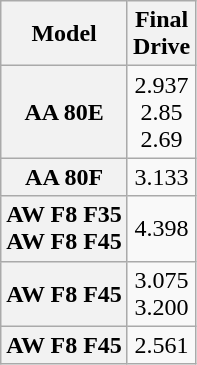<table class="wikitable collapsible collapsed" style="text-align:center">
<tr>
<th>Model</th>
<th>Final<br>Drive</th>
</tr>
<tr>
<th>AA 80E</th>
<td>2.937<br>2.85<br>2.69</td>
</tr>
<tr>
<th>AA 80F</th>
<td>3.133</td>
</tr>
<tr>
<th>AW F8 F35<br>AW F8 F45</th>
<td>4.398</td>
</tr>
<tr>
<th>AW F8 F45</th>
<td>3.075<br>3.200</td>
</tr>
<tr>
<th>AW F8 F45</th>
<td>2.561</td>
</tr>
</table>
